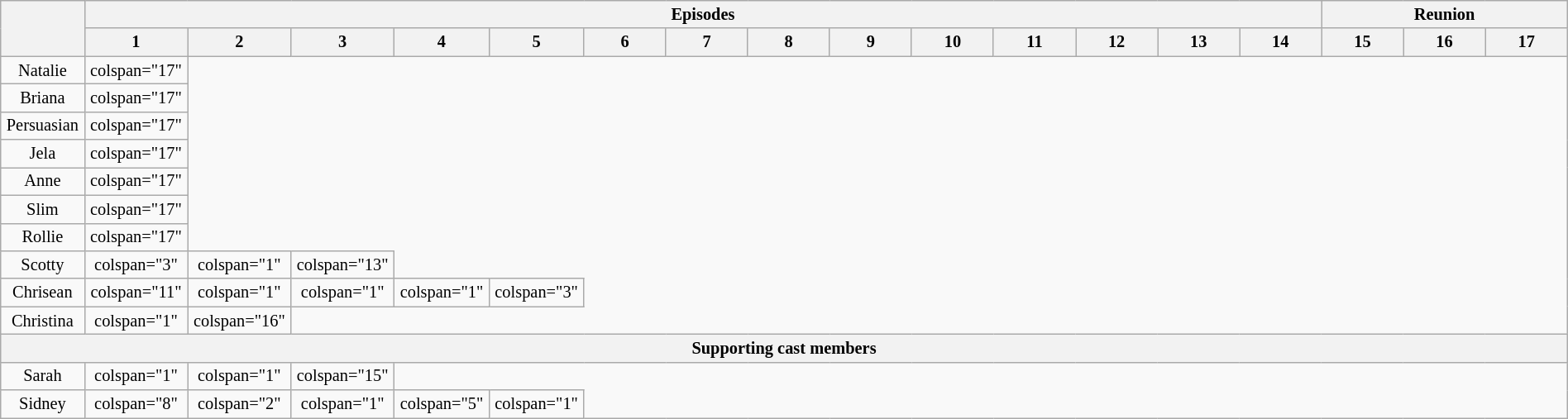<table class="wikitable plainrowheaders" style="text-align:center; font-size:85%; width:100%">
<tr>
<th scope="col" rowspan="2" style="width:5%;"></th>
<th scope="col" colspan="14">Episodes</th>
<th scope="col" colspan="3">Reunion</th>
</tr>
<tr>
<th style="width:5%;">1</th>
<th style="width:5%;">2</th>
<th style="width:5%;">3</th>
<th style="width:5%;">4</th>
<th style="width:5%;">5</th>
<th style="width:5%;">6</th>
<th style="width:5%;">7</th>
<th style="width:5%;">8</th>
<th style="width:5%;">9</th>
<th style="width:5%;">10</th>
<th style="width:5%;">11</th>
<th style="width:5%;">12</th>
<th style="width:5%;">13</th>
<th style="width:5%;">14</th>
<th style="width:5%;">15</th>
<th style="width:5%;">16</th>
<th style="width:5%;">17</th>
</tr>
<tr>
<td scope="row">Natalie</td>
<td>colspan="17" </td>
</tr>
<tr>
<td scope="row">Briana</td>
<td>colspan="17" </td>
</tr>
<tr>
<td scope="row">Persuasian</td>
<td>colspan="17" </td>
</tr>
<tr>
<td scope="row">Jela</td>
<td>colspan="17" </td>
</tr>
<tr>
<td scope="row">Anne</td>
<td>colspan="17" </td>
</tr>
<tr>
<td scope="row">Slim</td>
<td>colspan="17" </td>
</tr>
<tr>
<td scope="row">Rollie</td>
<td>colspan="17" </td>
</tr>
<tr>
<td scope="row">Scotty</td>
<td>colspan="3" </td>
<td>colspan="1" </td>
<td>colspan="13" </td>
</tr>
<tr>
<td scope="row">Chrisean</td>
<td>colspan="11" </td>
<td>colspan="1" </td>
<td>colspan="1" </td>
<td>colspan="1" </td>
<td>colspan="3" </td>
</tr>
<tr>
<td scope="row">Christina</td>
<td>colspan="1" </td>
<td>colspan="16" </td>
</tr>
<tr>
<th colspan="18">Supporting cast members</th>
</tr>
<tr>
<td scope="row">Sarah</td>
<td>colspan="1" </td>
<td>colspan="1" </td>
<td>colspan="15" </td>
</tr>
<tr>
<td scope="row">Sidney</td>
<td>colspan="8" </td>
<td>colspan="2" </td>
<td>colspan="1" </td>
<td>colspan="5" </td>
<td>colspan="1" </td>
</tr>
</table>
